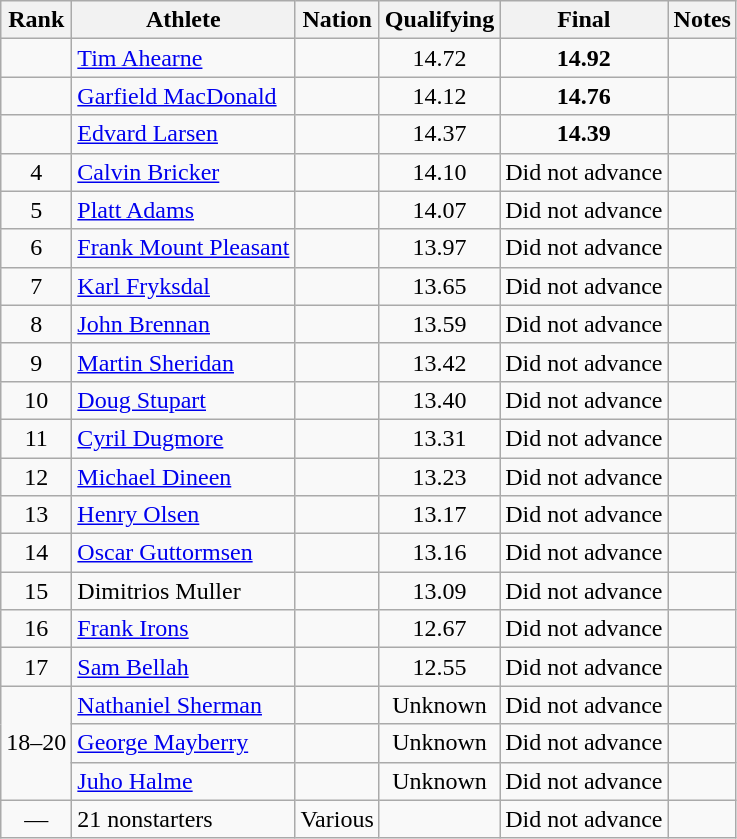<table class="wikitable sortable" style="text-align:center">
<tr>
<th>Rank</th>
<th>Athlete</th>
<th>Nation</th>
<th>Qualifying</th>
<th>Final</th>
<th>Notes</th>
</tr>
<tr>
<td></td>
<td align=left><a href='#'>Tim Ahearne</a></td>
<td align=left></td>
<td>14.72</td>
<td><strong>14.92</strong></td>
<td></td>
</tr>
<tr>
<td></td>
<td align=left><a href='#'>Garfield MacDonald</a></td>
<td align=left></td>
<td>14.12</td>
<td><strong>14.76</strong></td>
<td></td>
</tr>
<tr>
<td></td>
<td align=left><a href='#'>Edvard Larsen</a></td>
<td align=left></td>
<td>14.37</td>
<td><strong>14.39</strong></td>
<td></td>
</tr>
<tr>
<td>4</td>
<td align=left><a href='#'>Calvin Bricker</a></td>
<td align=left></td>
<td>14.10</td>
<td data-sort-value=1.00>Did not advance</td>
<td></td>
</tr>
<tr>
<td>5</td>
<td align=left><a href='#'>Platt Adams</a></td>
<td align=left></td>
<td>14.07</td>
<td data-sort-value=1.00>Did not advance</td>
<td></td>
</tr>
<tr>
<td>6</td>
<td align=left><a href='#'>Frank Mount Pleasant</a></td>
<td align=left></td>
<td>13.97</td>
<td data-sort-value=1.00>Did not advance</td>
<td></td>
</tr>
<tr>
<td>7</td>
<td align=left><a href='#'>Karl Fryksdal</a></td>
<td align=left></td>
<td>13.65</td>
<td data-sort-value=1.00>Did not advance</td>
<td></td>
</tr>
<tr>
<td>8</td>
<td align=left><a href='#'>John Brennan</a></td>
<td align=left></td>
<td>13.59</td>
<td data-sort-value=1.00>Did not advance</td>
<td></td>
</tr>
<tr>
<td>9</td>
<td align=left><a href='#'>Martin Sheridan</a></td>
<td align=left></td>
<td>13.42</td>
<td data-sort-value=1.00>Did not advance</td>
<td></td>
</tr>
<tr>
<td>10</td>
<td align=left><a href='#'>Doug Stupart</a></td>
<td align=left></td>
<td>13.40</td>
<td data-sort-value=1.00>Did not advance</td>
<td></td>
</tr>
<tr>
<td>11</td>
<td align=left><a href='#'>Cyril Dugmore</a></td>
<td align=left></td>
<td>13.31</td>
<td data-sort-value=1.00>Did not advance</td>
<td></td>
</tr>
<tr>
<td>12</td>
<td align=left><a href='#'>Michael Dineen</a></td>
<td align=left></td>
<td>13.23</td>
<td data-sort-value=1.00>Did not advance</td>
<td></td>
</tr>
<tr>
<td>13</td>
<td align=left><a href='#'>Henry Olsen</a></td>
<td align=left></td>
<td>13.17</td>
<td data-sort-value=1.00>Did not advance</td>
<td></td>
</tr>
<tr>
<td>14</td>
<td align=left><a href='#'>Oscar Guttormsen</a></td>
<td align=left></td>
<td>13.16</td>
<td data-sort-value=1.00>Did not advance</td>
<td></td>
</tr>
<tr>
<td>15</td>
<td align=left>Dimitrios Muller</td>
<td align=left></td>
<td>13.09</td>
<td data-sort-value=1.00>Did not advance</td>
<td></td>
</tr>
<tr>
<td>16</td>
<td align=left><a href='#'>Frank Irons</a></td>
<td align=left></td>
<td>12.67</td>
<td data-sort-value=1.00>Did not advance</td>
<td></td>
</tr>
<tr>
<td>17</td>
<td align=left><a href='#'>Sam Bellah</a></td>
<td align=left></td>
<td>12.55</td>
<td data-sort-value=1.00>Did not advance</td>
<td></td>
</tr>
<tr>
<td rowspan=3>18–20</td>
<td align=left><a href='#'>Nathaniel Sherman</a></td>
<td align=left></td>
<td data-sort-value=1.00>Unknown</td>
<td data-sort-value=1.00>Did not advance</td>
<td></td>
</tr>
<tr>
<td align=left><a href='#'>George Mayberry</a></td>
<td align=left></td>
<td data-sort-value=1.00>Unknown</td>
<td data-sort-value=1.00>Did not advance</td>
<td></td>
</tr>
<tr>
<td align=left><a href='#'>Juho Halme</a></td>
<td align=left></td>
<td data-sort-value=1.00>Unknown</td>
<td data-sort-value=1.00>Did not advance</td>
<td></td>
</tr>
<tr>
<td data-sort-value=21>—</td>
<td align=left>21 nonstarters</td>
<td align=left>Various</td>
<td data-sort-value=0.00></td>
<td data-sort-value=0.00>Did not advance</td>
<td></td>
</tr>
</table>
